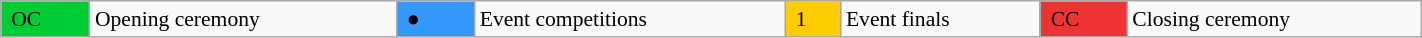<table class="wikitable" style="margin:0.5em auto; font-size:90%;position:relative;min-width:75%;">
<tr>
<td bgcolor="#00cc33"> OC </td>
<td>Opening ceremony</td>
<td bgcolor="#3399ff"> ●  </td>
<td>Event competitions</td>
<td bgcolor="#ffcc00"> 1 </td>
<td>Event finals</td>
<td bgcolor="#ee3333"> CC </td>
<td>Closing ceremony</td>
</tr>
</table>
